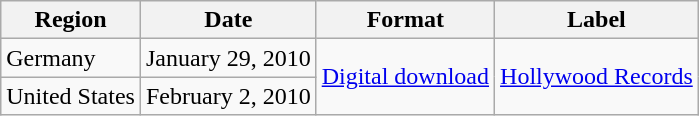<table class=wikitable>
<tr>
<th>Region</th>
<th>Date</th>
<th>Format</th>
<th>Label</th>
</tr>
<tr>
<td>Germany </td>
<td>January 29, 2010</td>
<td rowspan="2"><a href='#'>Digital download</a></td>
<td rowspan="2"><a href='#'>Hollywood Records</a></td>
</tr>
<tr>
<td>United States </td>
<td>February 2, 2010</td>
</tr>
</table>
